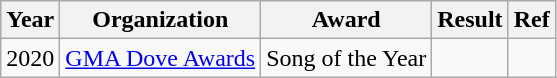<table class="wikitable plainrowheaders">
<tr>
<th>Year</th>
<th>Organization</th>
<th>Award</th>
<th>Result</th>
<th>Ref</th>
</tr>
<tr>
<td>2020</td>
<td><a href='#'>GMA Dove Awards</a></td>
<td>Song of the Year</td>
<td></td>
<td></td>
</tr>
</table>
